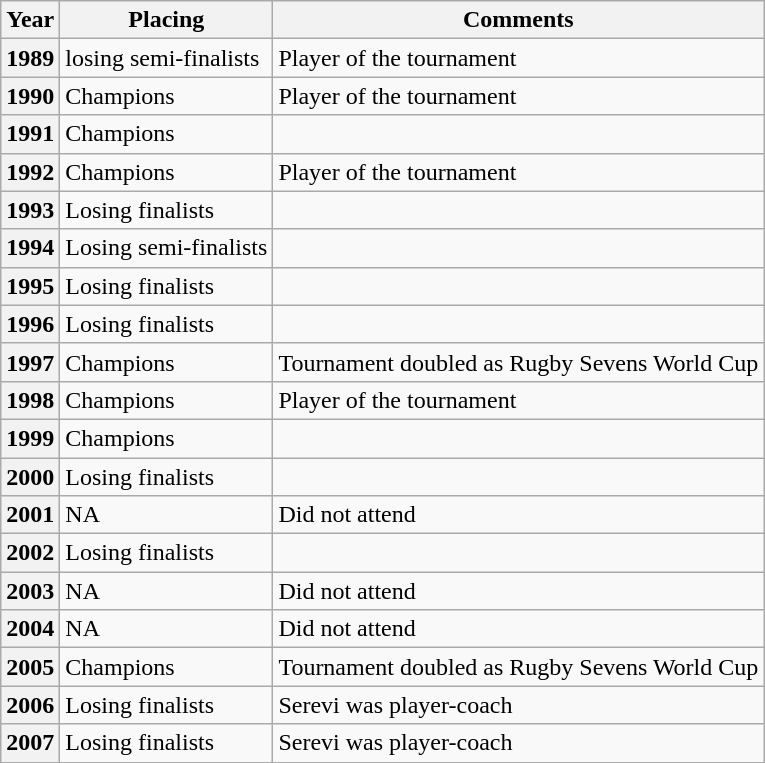<table class="wikitable">
<tr>
<th>Year</th>
<th>Placing</th>
<th>Comments</th>
</tr>
<tr>
<th>1989</th>
<td>losing semi-finalists</td>
<td>Player of the tournament</td>
</tr>
<tr>
<th>1990</th>
<td>Champions</td>
<td>Player of the tournament</td>
</tr>
<tr>
<th>1991</th>
<td>Champions</td>
<td></td>
</tr>
<tr>
<th>1992</th>
<td>Champions</td>
<td>Player of the tournament</td>
</tr>
<tr>
<th>1993</th>
<td>Losing finalists</td>
<td></td>
</tr>
<tr>
<th>1994</th>
<td>Losing semi-finalists</td>
<td></td>
</tr>
<tr>
<th>1995</th>
<td>Losing finalists</td>
<td></td>
</tr>
<tr>
<th>1996</th>
<td>Losing finalists</td>
<td></td>
</tr>
<tr>
<th>1997</th>
<td>Champions</td>
<td>Tournament doubled as Rugby Sevens World Cup</td>
</tr>
<tr>
<th>1998</th>
<td>Champions</td>
<td>Player of the tournament</td>
</tr>
<tr>
<th>1999</th>
<td>Champions</td>
<td></td>
</tr>
<tr>
<th>2000</th>
<td>Losing finalists</td>
<td></td>
</tr>
<tr>
<th>2001</th>
<td>NA</td>
<td>Did not attend</td>
</tr>
<tr>
<th>2002</th>
<td>Losing finalists</td>
<td></td>
</tr>
<tr>
<th>2003</th>
<td>NA</td>
<td>Did not attend</td>
</tr>
<tr>
<th>2004</th>
<td>NA</td>
<td>Did not attend</td>
</tr>
<tr>
<th>2005</th>
<td>Champions</td>
<td>Tournament doubled as Rugby Sevens World Cup</td>
</tr>
<tr>
<th>2006</th>
<td>Losing finalists</td>
<td>Serevi was player-coach</td>
</tr>
<tr>
<th>2007</th>
<td>Losing finalists</td>
<td>Serevi was player-coach</td>
</tr>
</table>
